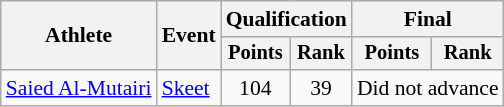<table class="wikitable" style="font-size:90%">
<tr>
<th rowspan="2">Athlete</th>
<th rowspan="2">Event</th>
<th colspan=2>Qualification</th>
<th colspan=2>Final</th>
</tr>
<tr style="font-size:95%">
<th>Points</th>
<th>Rank</th>
<th>Points</th>
<th>Rank</th>
</tr>
<tr align=center>
<td align=left><a href='#'>Saied Al-Mutairi</a></td>
<td align=left><a href='#'>Skeet</a></td>
<td>104</td>
<td>39</td>
<td colspan=2>Did not advance</td>
</tr>
</table>
